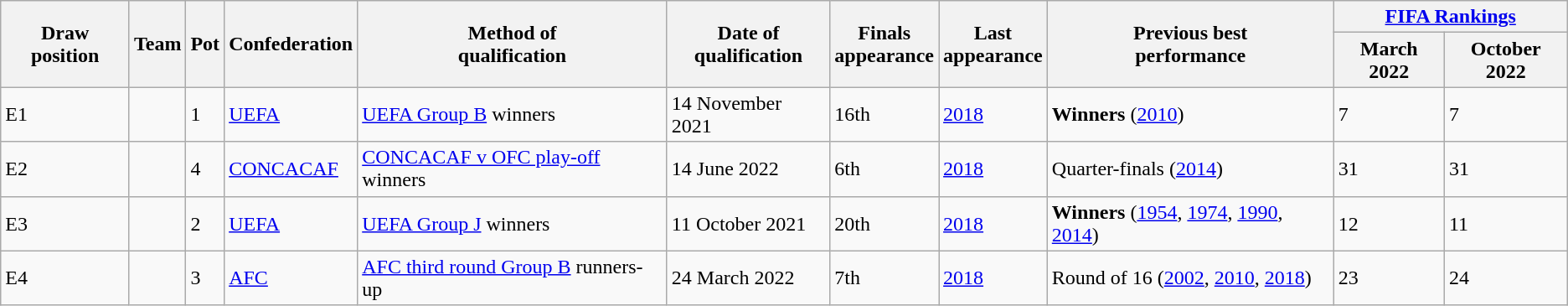<table class="wikitable sortable">
<tr>
<th rowspan=2>Draw position</th>
<th rowspan=2>Team</th>
<th rowspan=2>Pot</th>
<th rowspan=2>Confederation</th>
<th rowspan=2>Method of<br>qualification</th>
<th rowspan=2>Date of<br>qualification</th>
<th rowspan=2 data-sort-type="number">Finals<br>appearance</th>
<th rowspan=2>Last<br>appearance</th>
<th rowspan=2>Previous best<br>performance</th>
<th colspan=2><a href='#'>FIFA Rankings</a></th>
</tr>
<tr>
<th>March 2022</th>
<th>October 2022</th>
</tr>
<tr>
<td>E1</td>
<td style=white-space:nowrap></td>
<td>1</td>
<td><a href='#'>UEFA</a></td>
<td><a href='#'>UEFA Group B</a> winners</td>
<td>14 November 2021</td>
<td>16th</td>
<td><a href='#'>2018</a></td>
<td data-sort-value="8.1"><strong>Winners</strong> (<a href='#'>2010</a>)</td>
<td>7</td>
<td>7</td>
</tr>
<tr>
<td>E2</td>
<td style=white-space:nowrap></td>
<td>4</td>
<td><a href='#'>CONCACAF</a></td>
<td><a href='#'>CONCACAF v OFC play-off</a> winners</td>
<td>14 June 2022</td>
<td>6th</td>
<td><a href='#'>2018</a></td>
<td data-sort-value="4.1">Quarter-finals (<a href='#'>2014</a>)</td>
<td>31</td>
<td>31</td>
</tr>
<tr>
<td>E3</td>
<td style=white-space:nowrap></td>
<td>2</td>
<td><a href='#'>UEFA</a></td>
<td><a href='#'>UEFA Group J</a> winners</td>
<td>11 October 2021</td>
<td>20th</td>
<td><a href='#'>2018</a></td>
<td data-sort-value="8.4"><strong>Winners</strong> (<a href='#'>1954</a>, <a href='#'>1974</a>, <a href='#'>1990</a>, <a href='#'>2014</a>)</td>
<td>12</td>
<td>11</td>
</tr>
<tr>
<td>E4</td>
<td style=white-space:nowrap></td>
<td>3</td>
<td><a href='#'>AFC</a></td>
<td><a href='#'>AFC third round Group B</a> runners-up</td>
<td>24 March 2022</td>
<td>7th</td>
<td><a href='#'>2018</a></td>
<td data-sort-value="3.3">Round of 16 (<a href='#'>2002</a>, <a href='#'>2010</a>, <a href='#'>2018</a>)</td>
<td>23</td>
<td>24</td>
</tr>
</table>
